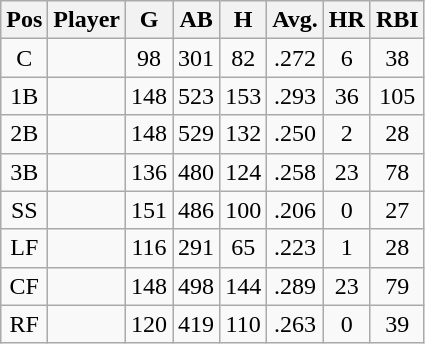<table class="wikitable sortable">
<tr>
<th bgcolor="#DDDDFF">Pos</th>
<th bgcolor="#DDDDFF">Player</th>
<th bgcolor="#DDDDFF">G</th>
<th bgcolor="#DDDDFF">AB</th>
<th bgcolor="#DDDDFF">H</th>
<th bgcolor="#DDDDFF">Avg.</th>
<th bgcolor="#DDDDFF">HR</th>
<th bgcolor="#DDDDFF">RBI</th>
</tr>
<tr align="center">
<td>C</td>
<td></td>
<td>98</td>
<td>301</td>
<td>82</td>
<td>.272</td>
<td>6</td>
<td>38</td>
</tr>
<tr align="center">
<td>1B</td>
<td></td>
<td>148</td>
<td>523</td>
<td>153</td>
<td>.293</td>
<td>36</td>
<td>105</td>
</tr>
<tr align="center">
<td>2B</td>
<td></td>
<td>148</td>
<td>529</td>
<td>132</td>
<td>.250</td>
<td>2</td>
<td>28</td>
</tr>
<tr align="center">
<td>3B</td>
<td></td>
<td>136</td>
<td>480</td>
<td>124</td>
<td>.258</td>
<td>23</td>
<td>78</td>
</tr>
<tr align="center">
<td>SS</td>
<td></td>
<td>151</td>
<td>486</td>
<td>100</td>
<td>.206</td>
<td>0</td>
<td>27</td>
</tr>
<tr align="center">
<td>LF</td>
<td></td>
<td>116</td>
<td>291</td>
<td>65</td>
<td>.223</td>
<td>1</td>
<td>28</td>
</tr>
<tr align="center">
<td>CF</td>
<td></td>
<td>148</td>
<td>498</td>
<td>144</td>
<td>.289</td>
<td>23</td>
<td>79</td>
</tr>
<tr align="center">
<td>RF</td>
<td></td>
<td>120</td>
<td>419</td>
<td>110</td>
<td>.263</td>
<td>0</td>
<td>39</td>
</tr>
</table>
